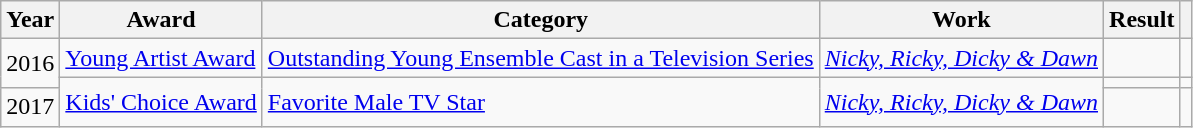<table class="wikitable">
<tr>
<th>Year</th>
<th>Award</th>
<th>Category</th>
<th>Work</th>
<th>Result</th>
<th></th>
</tr>
<tr>
<td rowspan=2>2016</td>
<td><a href='#'>Young Artist Award</a></td>
<td><a href='#'>Outstanding Young Ensemble Cast in a Television Series</a></td>
<td><em><a href='#'>Nicky, Ricky, Dicky & Dawn</a></em><br></td>
<td></td>
<td style="text-align:center;"></td>
</tr>
<tr>
<td rowspan=2><a href='#'>Kids' Choice Award</a></td>
<td rowspan=2><a href='#'>Favorite Male TV Star</a></td>
<td rowspan=2><em><a href='#'>Nicky, Ricky, Dicky & Dawn</a></em></td>
<td></td>
<td style="text-align:center;"></td>
</tr>
<tr>
<td>2017</td>
<td></td>
<td style="text-align:center;"></td>
</tr>
</table>
